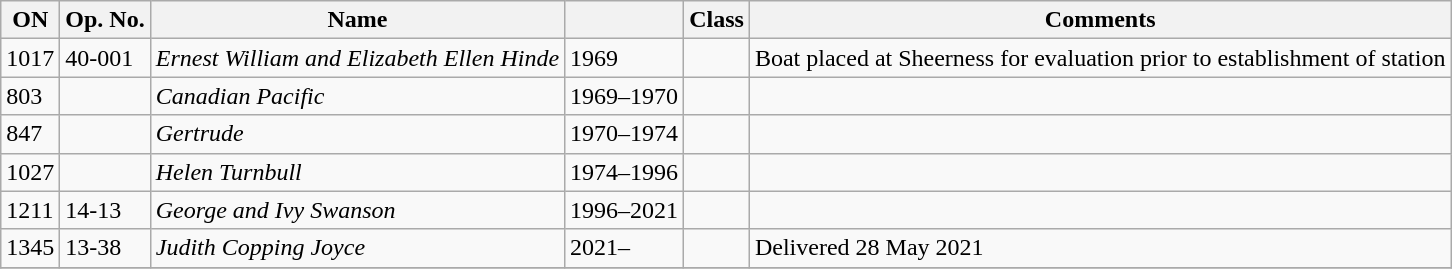<table class="wikitable">
<tr>
<th>ON</th>
<th>Op. No.</th>
<th>Name</th>
<th></th>
<th>Class</th>
<th>Comments</th>
</tr>
<tr>
<td>1017</td>
<td>40-001</td>
<td><em>Ernest William and Elizabeth Ellen Hinde</em></td>
<td>1969</td>
<td></td>
<td>Boat placed at Sheerness for evaluation prior to establishment of station</td>
</tr>
<tr>
<td>803</td>
<td></td>
<td><em>Canadian Pacific</em></td>
<td>1969–1970</td>
<td></td>
<td></td>
</tr>
<tr>
<td>847</td>
<td></td>
<td><em>Gertrude</em></td>
<td>1970–1974</td>
<td></td>
<td></td>
</tr>
<tr>
<td>1027</td>
<td></td>
<td><em>Helen Turnbull</em></td>
<td>1974–1996</td>
<td></td>
<td></td>
</tr>
<tr>
<td>1211</td>
<td>14-13</td>
<td><em>George and Ivy Swanson</em></td>
<td>1996–2021</td>
<td></td>
<td></td>
</tr>
<tr>
<td>1345</td>
<td>13-38</td>
<td><em>Judith Copping Joyce</em></td>
<td>2021–</td>
<td></td>
<td>Delivered 28 May 2021</td>
</tr>
<tr>
</tr>
</table>
